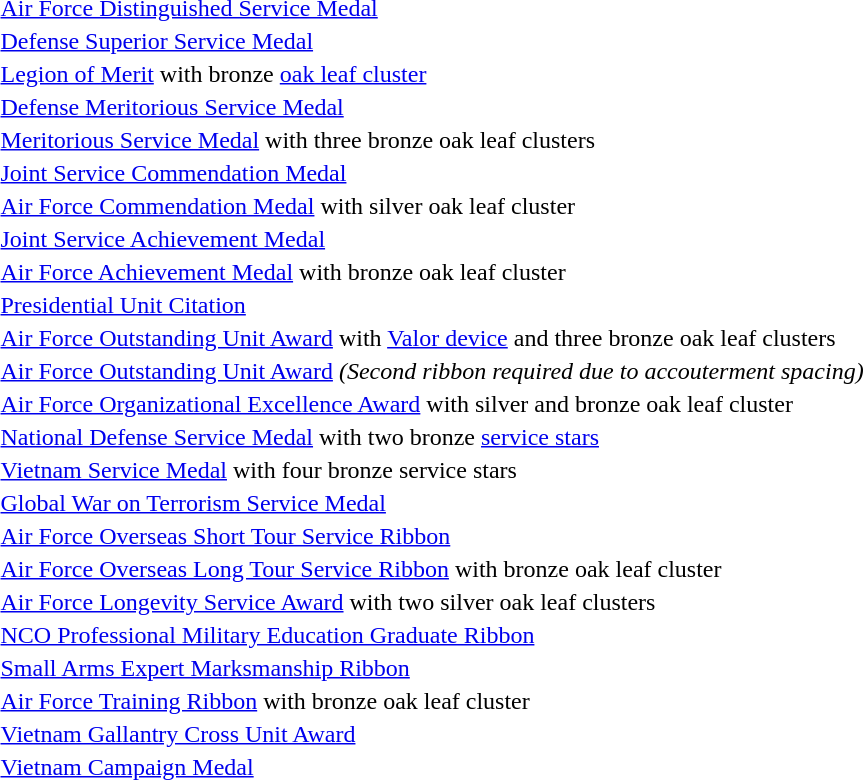<table>
<tr>
<td></td>
<td><a href='#'>Air Force Distinguished Service Medal</a></td>
</tr>
<tr>
<td></td>
<td><a href='#'>Defense Superior Service Medal</a></td>
</tr>
<tr>
<td></td>
<td><a href='#'>Legion of Merit</a> with bronze <a href='#'>oak leaf cluster</a></td>
</tr>
<tr>
<td></td>
<td><a href='#'>Defense Meritorious Service Medal</a></td>
</tr>
<tr>
<td></td>
<td><a href='#'>Meritorious Service Medal</a> with three bronze oak leaf clusters</td>
</tr>
<tr>
<td></td>
<td><a href='#'>Joint Service Commendation Medal</a></td>
</tr>
<tr>
<td></td>
<td><a href='#'>Air Force Commendation Medal</a> with silver oak leaf cluster</td>
</tr>
<tr>
<td></td>
<td><a href='#'>Joint Service Achievement Medal</a></td>
</tr>
<tr>
<td></td>
<td><a href='#'>Air Force Achievement Medal</a> with bronze oak leaf cluster</td>
</tr>
<tr>
<td></td>
<td><a href='#'>Presidential Unit Citation</a></td>
</tr>
<tr>
<td></td>
<td><a href='#'>Air Force Outstanding Unit Award</a> with <a href='#'>Valor device</a> and three bronze oak leaf clusters</td>
</tr>
<tr>
<td></td>
<td><a href='#'>Air Force Outstanding Unit Award</a> <em>(Second ribbon required due to accouterment spacing)</em></td>
</tr>
<tr>
<td></td>
<td><a href='#'>Air Force Organizational Excellence Award</a> with silver and bronze oak leaf cluster</td>
</tr>
<tr>
<td></td>
<td><a href='#'>National Defense Service Medal</a> with two bronze <a href='#'>service stars</a></td>
</tr>
<tr>
<td></td>
<td><a href='#'>Vietnam Service Medal</a> with four bronze service stars</td>
</tr>
<tr>
<td></td>
<td><a href='#'>Global War on Terrorism Service Medal</a></td>
</tr>
<tr>
<td></td>
<td><a href='#'>Air Force Overseas Short Tour Service Ribbon</a></td>
</tr>
<tr>
<td></td>
<td><a href='#'>Air Force Overseas Long Tour Service Ribbon</a> with bronze oak leaf cluster</td>
</tr>
<tr>
<td></td>
<td><a href='#'>Air Force Longevity Service Award</a> with two silver oak leaf clusters</td>
</tr>
<tr>
<td></td>
<td><a href='#'>NCO Professional Military Education Graduate Ribbon</a></td>
</tr>
<tr>
<td></td>
<td><a href='#'>Small Arms Expert Marksmanship Ribbon</a></td>
</tr>
<tr>
<td></td>
<td><a href='#'>Air Force Training Ribbon</a> with bronze oak leaf cluster</td>
</tr>
<tr>
<td></td>
<td><a href='#'>Vietnam Gallantry Cross Unit Award</a></td>
</tr>
<tr>
<td></td>
<td><a href='#'>Vietnam Campaign Medal</a></td>
</tr>
<tr>
</tr>
</table>
